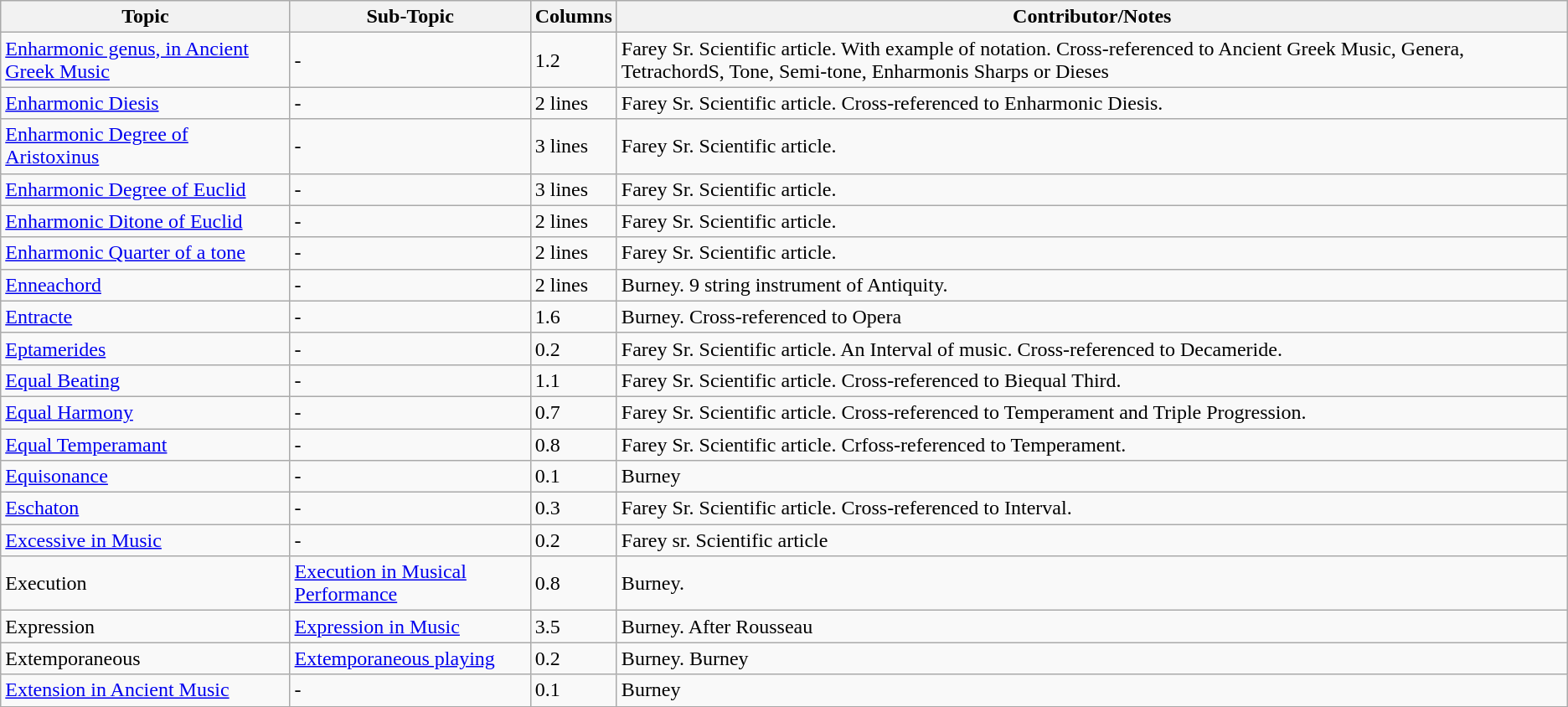<table class="wikitable">
<tr>
<th>Topic</th>
<th>Sub-Topic</th>
<th>Columns</th>
<th>Contributor/Notes</th>
</tr>
<tr>
<td><a href='#'>Enharmonic genus, in Ancient Greek Music</a></td>
<td>-</td>
<td>1.2</td>
<td>Farey Sr. Scientific article. With example of notation. Cross-referenced to Ancient Greek Music, Genera, TetrachordS, Tone, Semi-tone, Enharmonis Sharps or Dieses</td>
</tr>
<tr>
<td><a href='#'>Enharmonic Diesis</a></td>
<td>-</td>
<td>2 lines</td>
<td>Farey Sr. Scientific article. Cross-referenced to Enharmonic Diesis.</td>
</tr>
<tr>
<td><a href='#'>Enharmonic Degree of Aristoxinus</a></td>
<td>-</td>
<td>3 lines</td>
<td>Farey Sr. Scientific article.</td>
</tr>
<tr>
<td><a href='#'>Enharmonic Degree of Euclid</a></td>
<td>-</td>
<td>3 lines</td>
<td>Farey Sr. Scientific article.</td>
</tr>
<tr>
<td><a href='#'>Enharmonic Ditone of Euclid</a></td>
<td>-</td>
<td>2 lines</td>
<td>Farey Sr. Scientific article.</td>
</tr>
<tr>
<td><a href='#'>Enharmonic Quarter of a tone</a></td>
<td>-</td>
<td>2 lines</td>
<td>Farey Sr. Scientific article.</td>
</tr>
<tr>
<td><a href='#'>Enneachord</a></td>
<td>-</td>
<td>2 lines</td>
<td>Burney. 9 string instrument of Antiquity.</td>
</tr>
<tr>
<td><a href='#'>Entracte</a></td>
<td>-</td>
<td>1.6</td>
<td>Burney. Cross-referenced to Opera</td>
</tr>
<tr>
<td><a href='#'>Eptamerides</a></td>
<td>-</td>
<td>0.2</td>
<td>Farey Sr. Scientific article. An Interval of music. Cross-referenced to Decameride.</td>
</tr>
<tr>
<td><a href='#'>Equal Beating</a></td>
<td>-</td>
<td>1.1</td>
<td>Farey Sr. Scientific article. Cross-referenced to Biequal Third.</td>
</tr>
<tr>
<td><a href='#'>Equal Harmony</a></td>
<td>-</td>
<td>0.7</td>
<td>Farey Sr. Scientific article. Cross-referenced to Temperament and Triple Progression.</td>
</tr>
<tr>
<td><a href='#'>Equal Temperamant</a></td>
<td>-</td>
<td>0.8</td>
<td>Farey Sr. Scientific article. Crfoss-referenced to Temperament.</td>
</tr>
<tr>
<td><a href='#'>Equisonance</a></td>
<td>-</td>
<td>0.1</td>
<td>Burney</td>
</tr>
<tr>
<td><a href='#'>Eschaton</a></td>
<td>-</td>
<td>0.3</td>
<td>Farey Sr. Scientific article. Cross-referenced to Interval.</td>
</tr>
<tr>
<td><a href='#'>Excessive in Music</a></td>
<td>-</td>
<td>0.2</td>
<td>Farey sr. Scientific article</td>
</tr>
<tr>
<td>Execution</td>
<td><a href='#'>Execution in Musical Performance</a></td>
<td>0.8</td>
<td>Burney.</td>
</tr>
<tr>
<td>Expression</td>
<td><a href='#'>Expression in Music</a></td>
<td>3.5</td>
<td>Burney. After Rousseau</td>
</tr>
<tr>
<td>Extemporaneous</td>
<td><a href='#'>Extemporaneous playing</a></td>
<td>0.2</td>
<td>Burney. Burney</td>
</tr>
<tr>
<td><a href='#'>Extension in Ancient Music</a></td>
<td>-</td>
<td>0.1</td>
<td>Burney</td>
</tr>
<tr>
</tr>
</table>
